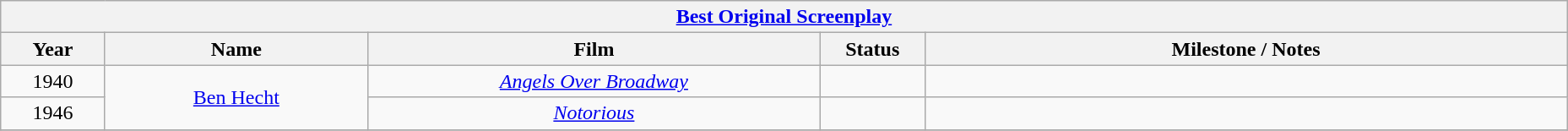<table class="wikitable" style="text-align: center">
<tr>
<th colspan=6 style="text-align:center;"><a href='#'>Best Original Screenplay</a></th>
</tr>
<tr>
<th style="width:075px;">Year</th>
<th style="width:200px;">Name</th>
<th style="width:350px;">Film</th>
<th style="width:075px;">Status</th>
<th style="width:500px;">Milestone / Notes</th>
</tr>
<tr>
<td>1940</td>
<td rowspan=2><a href='#'>Ben Hecht</a></td>
<td><em><a href='#'>Angels Over Broadway</a></em></td>
<td></td>
<td></td>
</tr>
<tr>
<td>1946</td>
<td><em><a href='#'>Notorious</a></em></td>
<td></td>
<td></td>
</tr>
<tr>
</tr>
</table>
